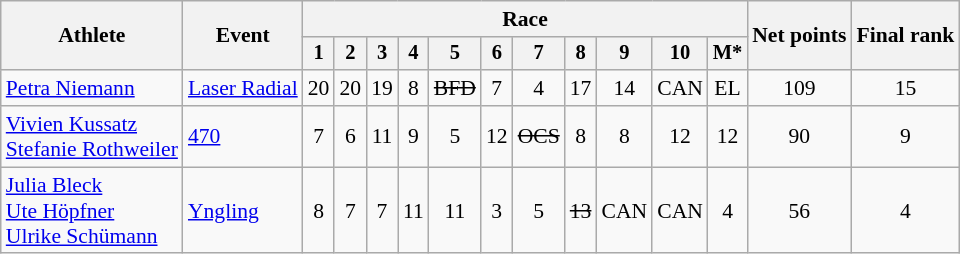<table class="wikitable" style="font-size:90%">
<tr>
<th rowspan=2>Athlete</th>
<th rowspan=2>Event</th>
<th colspan=11>Race</th>
<th rowspan=2>Net points</th>
<th rowspan=2>Final rank</th>
</tr>
<tr style="font-size:95%">
<th>1</th>
<th>2</th>
<th>3</th>
<th>4</th>
<th>5</th>
<th>6</th>
<th>7</th>
<th>8</th>
<th>9</th>
<th>10</th>
<th>M*</th>
</tr>
<tr align=center>
<td align=left><a href='#'>Petra Niemann</a></td>
<td align=left><a href='#'>Laser Radial</a></td>
<td>20</td>
<td>20</td>
<td>19</td>
<td>8</td>
<td><s>BFD</s></td>
<td>7</td>
<td>4</td>
<td>17</td>
<td>14</td>
<td>CAN</td>
<td>EL</td>
<td>109</td>
<td>15</td>
</tr>
<tr align=center>
<td align=left><a href='#'>Vivien Kussatz</a><br><a href='#'>Stefanie Rothweiler</a></td>
<td align=left><a href='#'>470</a></td>
<td>7</td>
<td>6</td>
<td>11</td>
<td>9</td>
<td>5</td>
<td>12</td>
<td><s>OCS</s></td>
<td>8</td>
<td>8</td>
<td>12</td>
<td>12</td>
<td>90</td>
<td>9</td>
</tr>
<tr align=center>
<td align=left><a href='#'>Julia Bleck</a><br><a href='#'>Ute Höpfner</a> <br><a href='#'>Ulrike Schümann</a></td>
<td align=left><a href='#'>Yngling</a></td>
<td>8</td>
<td>7</td>
<td>7</td>
<td>11</td>
<td>11</td>
<td>3</td>
<td>5</td>
<td><s>13</s></td>
<td>CAN</td>
<td>CAN</td>
<td>4</td>
<td>56</td>
<td>4</td>
</tr>
</table>
